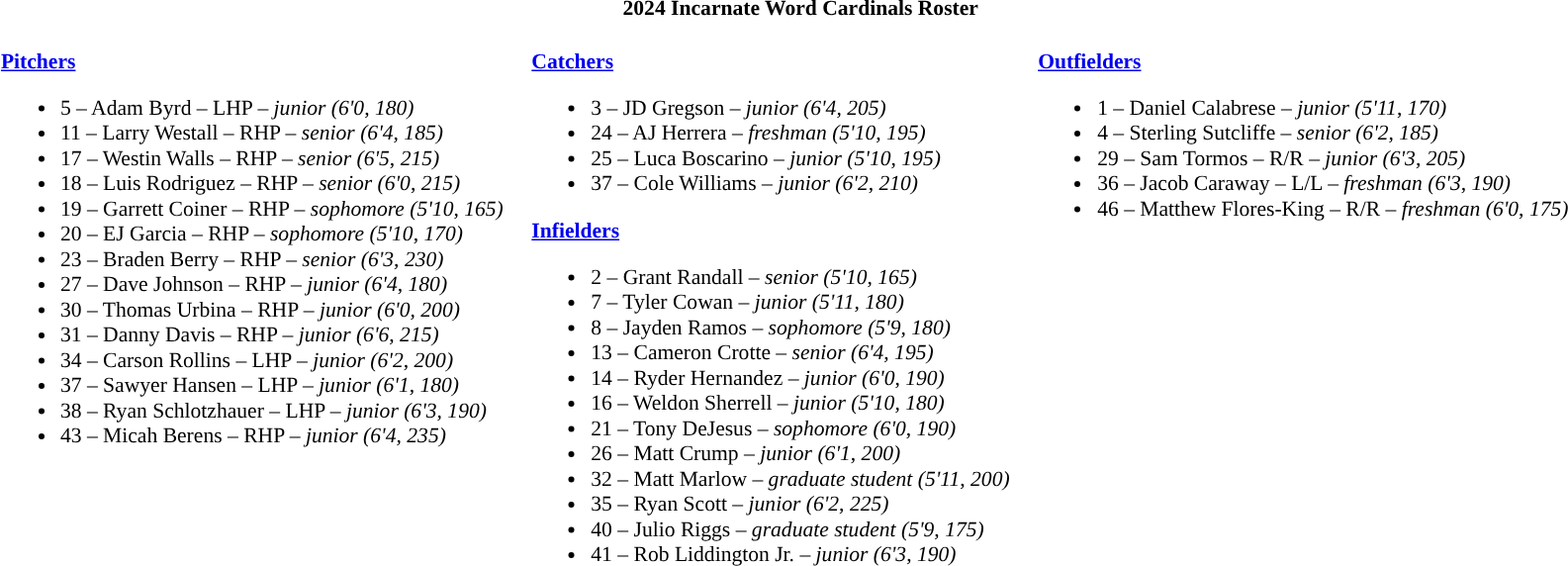<table class="toccolours" style="border-collapse:collapse; font-size:90%;">
<tr>
<th colspan=9>2024 Incarnate Word Cardinals Roster</th>
</tr>
<tr>
<td width="03"> </td>
<td valign="top"><br><strong><a href='#'>Pitchers</a></strong><ul><li>5 – Adam Byrd – LHP – <em>junior (6'0, 180)</em></li><li>11 – Larry Westall – RHP – <em>senior (6'4, 185)</em></li><li>17 – Westin Walls – RHP – <em>senior (6'5, 215)</em></li><li>18 – Luis Rodriguez – RHP – <em>senior (6'0, 215)</em></li><li>19 – Garrett Coiner – RHP – <em>sophomore (5'10, 165)</em></li><li>20 – EJ Garcia – RHP – <em>sophomore (5'10, 170)</em></li><li>23 – Braden Berry – RHP – <em>senior (6'3, 230)</em></li><li>27 – Dave Johnson – RHP – <em> junior (6'4, 180)</em></li><li>30 – Thomas Urbina – RHP – <em>junior (6'0, 200)</em></li><li>31 – Danny Davis – RHP – <em>junior (6'6, 215)</em></li><li>34 – Carson Rollins – LHP – <em>junior (6'2, 200)</em></li><li>37 – Sawyer Hansen – LHP – <em>junior (6'1, 180)</em></li><li>38 – Ryan Schlotzhauer – LHP – <em>junior (6'3, 190)</em></li><li>43 – Micah Berens – RHP – <em>junior (6'4, 235)</em></li></ul></td>
<td width="15"> </td>
<td valign="top"><br><strong><a href='#'>Catchers</a></strong><ul><li>3 – JD Gregson – <em>junior (6'4, 205)</em></li><li>24 – AJ Herrera – <em>freshman (5'10, 195)</em></li><li>25 – Luca Boscarino – <em>junior (5'10, 195)</em></li><li>37 – Cole Williams – <em>junior (6'2, 210)</em></li></ul><strong><a href='#'>Infielders</a></strong><ul><li>2 – Grant Randall – <em>senior (5'10, 165)</em></li><li>7 – Tyler Cowan – <em>junior (5'11, 180)</em></li><li>8 – Jayden Ramos – <em>sophomore (5'9, 180)</em></li><li>13 – Cameron Crotte – <em>senior (6'4, 195)</em></li><li>14 – Ryder Hernandez – <em>junior (6'0, 190)</em></li><li>16 – Weldon Sherrell – <em>junior (5'10, 180)</em></li><li>21 – Tony DeJesus – <em>sophomore (6'0, 190)</em></li><li>26 – Matt Crump – <em> junior (6'1, 200)</em></li><li>32 – Matt Marlow – <em>graduate student (5'11, 200)</em></li><li>35 – Ryan Scott – <em>junior (6'2, 225)</em></li><li>40 – Julio Riggs – <em>graduate student (5'9, 175)</em></li><li>41 – Rob Liddington Jr. – <em>junior (6'3, 190)</em></li></ul></td>
<td width="15"> </td>
<td valign="top"><br><strong><a href='#'>Outfielders</a></strong><ul><li>1 – Daniel Calabrese – <em>junior (5'11, 170)</em></li><li>4 – Sterling Sutcliffe – <em>senior (6'2, 185)</em></li><li>29 – Sam Tormos – R/R – <em>junior (6'3, 205)</em></li><li>36 – Jacob Caraway – L/L – <em>freshman (6'3, 190)</em></li><li>46 – Matthew Flores-King – R/R – <em>freshman (6'0, 175)</em></li></ul></td>
<td width="25"> </td>
</tr>
</table>
